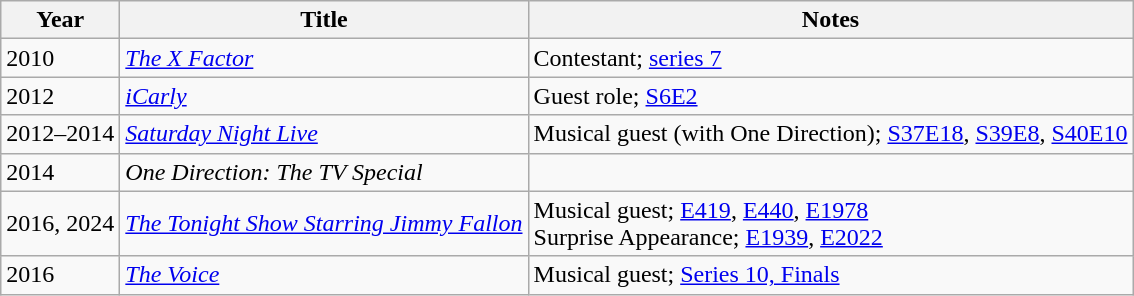<table class="wikitable">
<tr>
<th>Year</th>
<th>Title</th>
<th>Notes</th>
</tr>
<tr>
<td>2010</td>
<td><em><a href='#'>The X Factor</a></em></td>
<td>Contestant; <a href='#'>series 7</a></td>
</tr>
<tr>
<td>2012</td>
<td><em><a href='#'>iCarly</a></em></td>
<td>Guest role; <a href='#'>S6E2</a></td>
</tr>
<tr>
<td>2012–2014</td>
<td><em><a href='#'>Saturday Night Live</a></em></td>
<td>Musical guest (with One Direction); <a href='#'>S37E18</a>, <a href='#'>S39E8</a>, <a href='#'>S40E10</a></td>
</tr>
<tr>
<td>2014</td>
<td><em>One Direction: The TV Special</em></td>
<td></td>
</tr>
<tr>
<td>2016, 2024</td>
<td><em><a href='#'>The Tonight Show Starring Jimmy Fallon</a></em></td>
<td>Musical guest; <a href='#'>E419</a>, <a href='#'>E440</a>, <a href='#'>E1978</a><br> Surprise Appearance; <a href='#'>E1939</a>, <a href='#'>E2022</a></td>
</tr>
<tr>
<td>2016</td>
<td><em><a href='#'>The Voice</a></em></td>
<td>Musical guest; <a href='#'>Series 10, Finals</a></td>
</tr>
</table>
